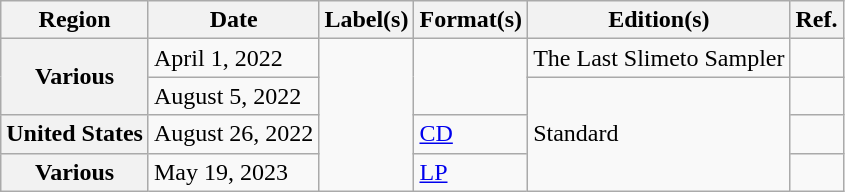<table class="wikitable plainrowheaders">
<tr>
<th scope="col">Region</th>
<th scope="col">Date</th>
<th scope="col">Label(s)</th>
<th scope="col">Format(s)</th>
<th scope="col">Edition(s)</th>
<th scope="col">Ref.</th>
</tr>
<tr>
<th scope="row" rowspan="2">Various</th>
<td>April 1, 2022</td>
<td rowspan="7"></td>
<td rowspan="2"></td>
<td>The Last Slimeto Sampler</td>
<td style="text-align: center"></td>
</tr>
<tr>
<td>August 5, 2022</td>
<td rowspan="3">Standard</td>
<td style="text-align: center"></td>
</tr>
<tr>
<th scope="row">United States</th>
<td>August 26, 2022</td>
<td><a href='#'>CD</a></td>
<td style="text-align: center"></td>
</tr>
<tr>
<th scope="row">Various</th>
<td>May 19, 2023</td>
<td><a href='#'>LP</a></td>
<td style="text-align: center"></td>
</tr>
</table>
